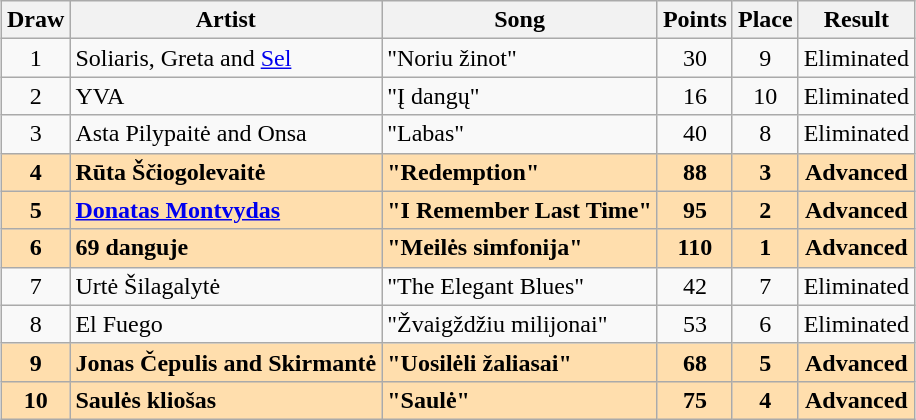<table class="sortable wikitable" style="margin: 1em auto 1em auto; text-align:center">
<tr>
<th>Draw</th>
<th>Artist</th>
<th>Song</th>
<th>Points</th>
<th>Place</th>
<th>Result</th>
</tr>
<tr>
<td>1</td>
<td align="left">Soliaris, Greta and <a href='#'>Sel</a></td>
<td align="left">"Noriu žinot"</td>
<td>30</td>
<td>9</td>
<td>Eliminated</td>
</tr>
<tr>
<td>2</td>
<td align="left">YVA</td>
<td align="left">"Į dangų"</td>
<td>16</td>
<td>10</td>
<td>Eliminated</td>
</tr>
<tr>
<td>3</td>
<td align="left">Asta Pilypaitė and Onsa</td>
<td align="left">"Labas"</td>
<td>40</td>
<td>8</td>
<td>Eliminated</td>
</tr>
<tr style="font-weight:bold; background:navajowhite;">
<td>4</td>
<td align="left">Rūta Ščiogolevaitė</td>
<td align="left">"Redemption"</td>
<td>88</td>
<td>3</td>
<td>Advanced</td>
</tr>
<tr style="font-weight:bold; background:navajowhite;">
<td>5</td>
<td align="left"><a href='#'>Donatas Montvydas</a></td>
<td align="left">"I Remember Last Time"</td>
<td>95</td>
<td>2</td>
<td>Advanced</td>
</tr>
<tr style="font-weight:bold; background:navajowhite;">
<td>6</td>
<td align="left">69 danguje</td>
<td align="left">"Meilės simfonija"</td>
<td>110</td>
<td>1</td>
<td>Advanced</td>
</tr>
<tr>
<td>7</td>
<td align="left">Urtė Šilagalytė</td>
<td align="left">"The Elegant Blues"</td>
<td>42</td>
<td>7</td>
<td>Eliminated</td>
</tr>
<tr>
<td>8</td>
<td align="left">El Fuego</td>
<td align="left">"Žvaigždžiu milijonai"</td>
<td>53</td>
<td>6</td>
<td>Eliminated</td>
</tr>
<tr style="font-weight:bold; background:navajowhite;">
<td>9</td>
<td align="left">Jonas Čepulis and Skirmantė</td>
<td align="left">"Uosilėli žaliasai"</td>
<td>68</td>
<td>5</td>
<td>Advanced</td>
</tr>
<tr style="font-weight:bold; background:navajowhite;">
<td>10</td>
<td align="left">Saulės kliošas</td>
<td align="left">"Saulė"</td>
<td>75</td>
<td>4</td>
<td>Advanced</td>
</tr>
</table>
